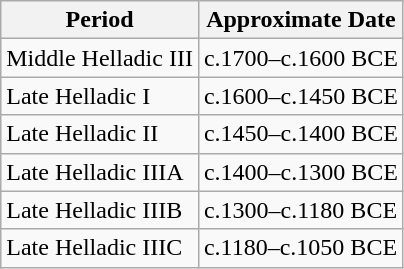<table class="wikitable floatleft">
<tr>
<th>Period</th>
<th>Approximate Date</th>
</tr>
<tr>
<td>Middle Helladic III</td>
<td>c.1700–c.1600 BCE</td>
</tr>
<tr>
<td>Late Helladic I</td>
<td>c.1600–c.1450 BCE</td>
</tr>
<tr>
<td>Late Helladic II</td>
<td>c.1450–c.1400 BCE</td>
</tr>
<tr>
<td>Late Helladic IIIA</td>
<td>c.1400–c.1300 BCE</td>
</tr>
<tr>
<td>Late Helladic IIIB</td>
<td>c.1300–c.1180 BCE</td>
</tr>
<tr>
<td>Late Helladic IIIC</td>
<td>c.1180–c.1050 BCE</td>
</tr>
</table>
